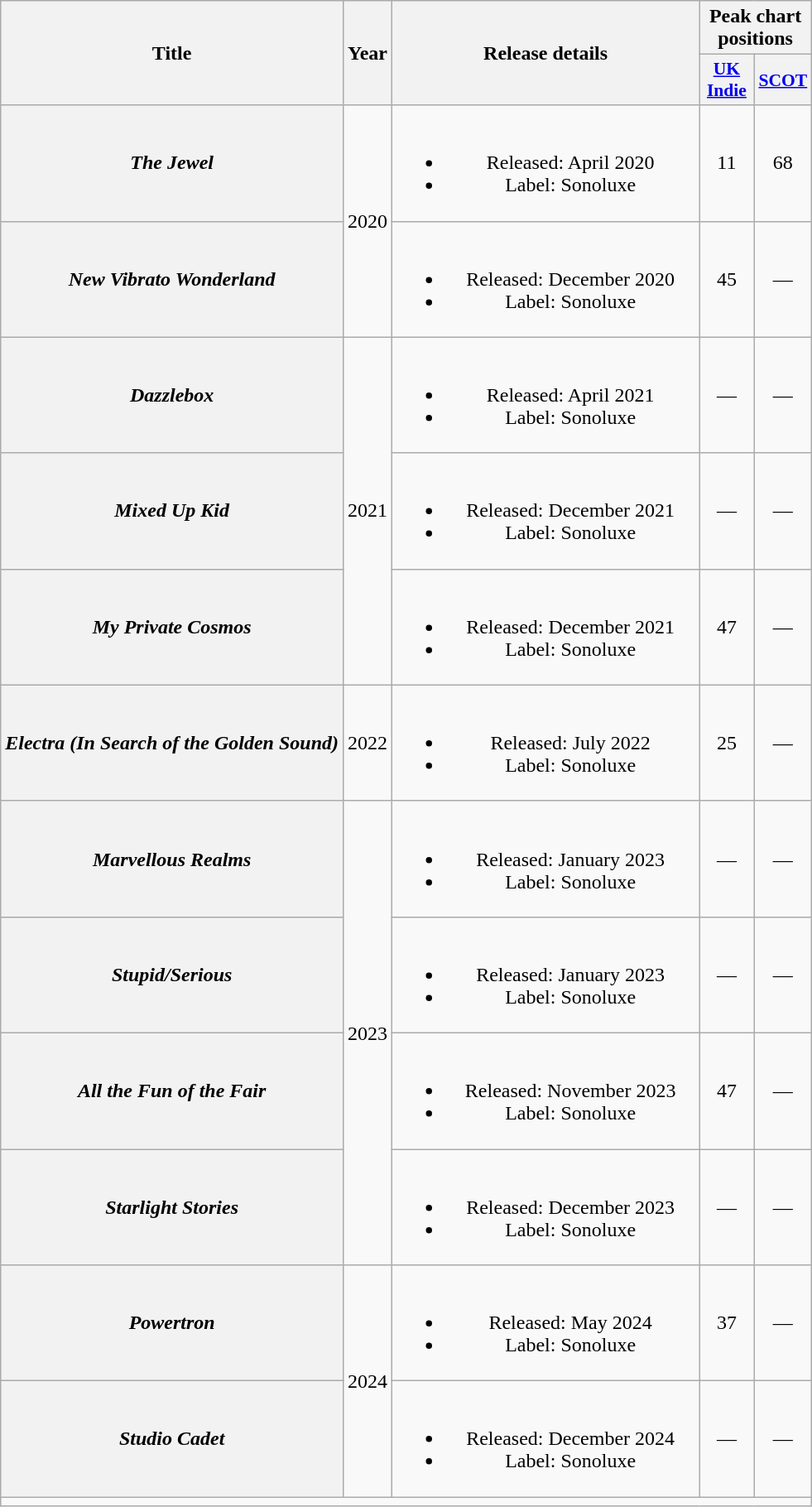<table class="wikitable plainrowheaders" style="text-align:center;">
<tr>
<th rowspan="2" scope="col">Title</th>
<th rowspan="2" scope="col">Year</th>
<th rowspan="2" scope="col" style="width:15em;">Release details</th>
<th colspan="2" scope="col" style="width:5.2em;">Peak chart positions</th>
</tr>
<tr>
<th scope="col" style="width:2.6em; font-size:90%;"><a href='#'>UK Indie</a><br></th>
<th scope="col" style="width:2.6em; font-size:90%;"><a href='#'>SCOT</a><br></th>
</tr>
<tr>
<th scope="row"><em>The Jewel</em></th>
<td rowspan="2">2020</td>
<td><br><ul><li>Released: April 2020</li><li>Label: Sonoluxe</li></ul></td>
<td>11</td>
<td>68</td>
</tr>
<tr>
<th scope="row"><em>New Vibrato Wonderland</em></th>
<td><br><ul><li>Released: December 2020</li><li>Label: Sonoluxe</li></ul></td>
<td>45</td>
<td>—</td>
</tr>
<tr>
<th scope="row"><em>Dazzlebox</em></th>
<td rowspan="3">2021</td>
<td><br><ul><li>Released: April 2021</li><li>Label: Sonoluxe</li></ul></td>
<td>—</td>
<td>—</td>
</tr>
<tr>
<th scope="row"><em>Mixed Up Kid</em></th>
<td><br><ul><li>Released: December 2021</li><li>Label: Sonoluxe</li></ul></td>
<td>—</td>
<td>—</td>
</tr>
<tr>
<th scope="row"><em>My Private Cosmos</em></th>
<td><br><ul><li>Released: December 2021</li><li>Label: Sonoluxe</li></ul></td>
<td>47</td>
<td>—</td>
</tr>
<tr>
<th scope="row"><em>Electra (In Search of the Golden Sound)</em></th>
<td>2022</td>
<td><br><ul><li>Released: July 2022</li><li>Label: Sonoluxe</li></ul></td>
<td>25</td>
<td>—</td>
</tr>
<tr>
<th scope="row"><em>Marvellous Realms</em></th>
<td rowspan="4">2023</td>
<td><br><ul><li>Released: January 2023</li><li>Label: Sonoluxe</li></ul></td>
<td>—</td>
<td>—</td>
</tr>
<tr>
<th scope="row"><em>Stupid/Serious</em></th>
<td><br><ul><li>Released: January 2023</li><li>Label: Sonoluxe</li></ul></td>
<td>—</td>
<td>—</td>
</tr>
<tr>
<th scope="row"><em>All the Fun of the Fair</em></th>
<td><br><ul><li>Released: November 2023</li><li>Label: Sonoluxe</li></ul></td>
<td>47</td>
<td>—</td>
</tr>
<tr>
<th scope="row"><em>Starlight Stories</em></th>
<td><br><ul><li>Released: December 2023</li><li>Label: Sonoluxe</li></ul></td>
<td>—</td>
<td>—</td>
</tr>
<tr>
<th scope="row"><em>Powertron</em></th>
<td rowspan="2">2024</td>
<td><br><ul><li>Released: May 2024</li><li>Label: Sonoluxe</li></ul></td>
<td>37</td>
<td>—</td>
</tr>
<tr>
<th scope="row"><em>Studio Cadet</em></th>
<td><br><ul><li>Released: December 2024</li><li>Label: Sonoluxe</li></ul></td>
<td>—</td>
<td>—</td>
</tr>
<tr>
<td colspan="5"></td>
</tr>
</table>
